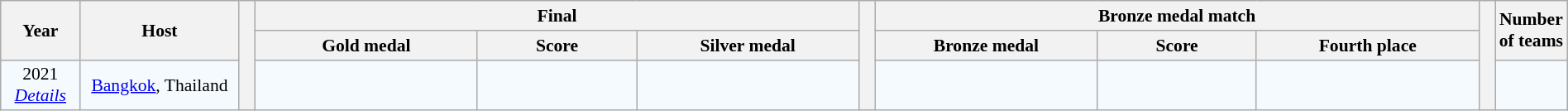<table class="wikitable" style="text-align:center;width:100%; font-size:90%;">
<tr>
<th rowspan=2 width=5%>Year</th>
<th rowspan=2 width=10%>Host</th>
<th width=1% rowspan=4></th>
<th colspan=3>Final</th>
<th width=1% rowspan=4></th>
<th colspan=3>Bronze medal match</th>
<th width=1% rowspan=4></th>
<th width=4% rowspan=2>Number of teams</th>
</tr>
<tr>
<th width=14%>Gold medal</th>
<th width=10%>Score</th>
<th width=14%>Silver medal</th>
<th width=14%>Bronze medal</th>
<th width=10%>Score</th>
<th width=14%>Fourth place</th>
</tr>
<tr bgcolor=#F5FAFF>
<td>2021<br><em><a href='#'>Details</a></em></td>
<td><a href='#'>Bangkok</a>, Thailand</td>
<td></td>
<td></td>
<td></td>
<td></td>
<td></td>
<td></td>
<td></td>
</tr>
</table>
